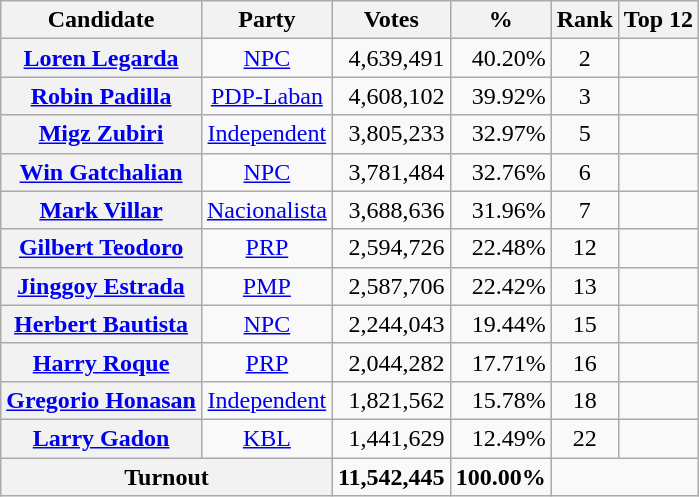<table class="wikitable sortable" style="text-align:center;font-size:100%;">
<tr>
<th>Candidate</th>
<th>Party</th>
<th>Votes</th>
<th>%</th>
<th>Rank</th>
<th>Top 12</th>
</tr>
<tr>
<th><a href='#'>Loren Legarda</a></th>
<td><a href='#'>NPC</a></td>
<td style="text-align:right;">4,639,491</td>
<td style="text-align:right;">40.20%</td>
<td>2</td>
<td></td>
</tr>
<tr>
<th><a href='#'>Robin Padilla</a></th>
<td><a href='#'>PDP-Laban</a></td>
<td style="text-align:right;">4,608,102</td>
<td style="text-align:right;">39.92%</td>
<td>3</td>
<td></td>
</tr>
<tr>
<th><a href='#'>Migz Zubiri</a></th>
<td><a href='#'>Independent</a></td>
<td style="text-align:right;">3,805,233</td>
<td style="text-align:right;">32.97%</td>
<td>5</td>
<td></td>
</tr>
<tr>
<th><a href='#'>Win Gatchalian</a></th>
<td><a href='#'>NPC</a></td>
<td style="text-align:right;">3,781,484</td>
<td style="text-align:right;">32.76%</td>
<td>6</td>
<td></td>
</tr>
<tr>
<th><a href='#'>Mark Villar</a></th>
<td><a href='#'>Nacionalista</a></td>
<td style="text-align:right;">3,688,636</td>
<td style="text-align:right;">31.96%</td>
<td>7</td>
<td></td>
</tr>
<tr>
<th><a href='#'>Gilbert Teodoro</a></th>
<td><a href='#'>PRP</a></td>
<td style="text-align:right;">2,594,726</td>
<td style="text-align:right;">22.48%</td>
<td>12</td>
<td></td>
</tr>
<tr>
<th><a href='#'>Jinggoy Estrada</a></th>
<td><a href='#'>PMP</a></td>
<td style="text-align:right;">2,587,706</td>
<td style="text-align:right;">22.42%</td>
<td>13</td>
<td></td>
</tr>
<tr>
<th><a href='#'>Herbert Bautista</a></th>
<td><a href='#'>NPC</a></td>
<td style="text-align:right;">2,244,043</td>
<td style="text-align:right;">19.44%</td>
<td>15</td>
<td></td>
</tr>
<tr>
<th><a href='#'>Harry Roque</a></th>
<td><a href='#'>PRP</a></td>
<td style="text-align:right;">2,044,282</td>
<td style="text-align:right;">17.71%</td>
<td>16</td>
<td></td>
</tr>
<tr>
<th><a href='#'>Gregorio Honasan</a></th>
<td><a href='#'>Independent</a></td>
<td style="text-align:right;">1,821,562</td>
<td style="text-align:right;">15.78%</td>
<td>18</td>
<td></td>
</tr>
<tr>
<th><a href='#'>Larry Gadon</a></th>
<td><a href='#'>KBL</a></td>
<td style="text-align:right;">1,441,629</td>
<td style="text-align:right;">12.49%</td>
<td>22</td>
<td></td>
</tr>
<tr>
<th colspan="2">Turnout</th>
<td><strong>11,542,445</strong></td>
<td><strong>100.00%</strong></td>
<td colspan="2"></td>
</tr>
</table>
